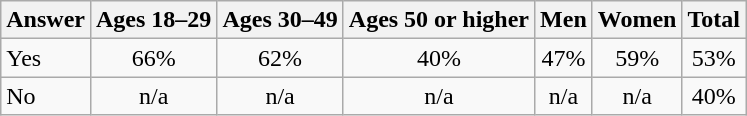<table class="wikitable">
<tr>
<th>Answer</th>
<th>Ages 18–29</th>
<th>Ages 30–49</th>
<th>Ages 50 or higher</th>
<th>Men</th>
<th>Women</th>
<th>Total</th>
</tr>
<tr>
<td>Yes</td>
<td align=center>66%</td>
<td align=center>62%</td>
<td align=center>40%</td>
<td align=center>47%</td>
<td align=center>59%</td>
<td align=center>53%</td>
</tr>
<tr>
<td>No</td>
<td align=center>n/a</td>
<td align=center>n/a</td>
<td align=center>n/a</td>
<td align=center>n/a</td>
<td align=center>n/a</td>
<td align=center>40%</td>
</tr>
</table>
